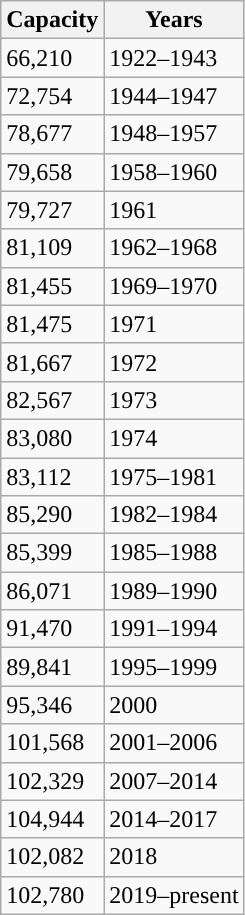<table class="wikitable">
<tr>
<th>Capacity</th>
<th>Years</th>
</tr>
<tr>
<td>66,210</td>
<td>1922–1943</td>
</tr>
<tr>
<td>72,754</td>
<td>1944–1947</td>
</tr>
<tr>
<td>78,677</td>
<td>1948–1957</td>
</tr>
<tr>
<td>79,658</td>
<td>1958–1960</td>
</tr>
<tr>
<td>79,727</td>
<td>1961</td>
</tr>
<tr>
<td>81,109</td>
<td>1962–1968</td>
</tr>
<tr>
<td>81,455</td>
<td>1969–1970</td>
</tr>
<tr>
<td>81,475</td>
<td>1971</td>
</tr>
<tr>
<td>81,667</td>
<td>1972</td>
</tr>
<tr>
<td>82,567</td>
<td>1973</td>
</tr>
<tr>
<td>83,080</td>
<td>1974</td>
</tr>
<tr>
<td>83,112</td>
<td>1975–1981</td>
</tr>
<tr>
<td>85,290</td>
<td>1982–1984</td>
</tr>
<tr>
<td>85,399</td>
<td>1985–1988</td>
</tr>
<tr>
<td>86,071</td>
<td>1989–1990</td>
</tr>
<tr>
<td>91,470</td>
<td>1991–1994</td>
</tr>
<tr>
<td>89,841</td>
<td>1995–1999</td>
</tr>
<tr>
<td>95,346</td>
<td>2000</td>
</tr>
<tr>
<td>101,568</td>
<td>2001–2006</td>
</tr>
<tr>
<td>102,329</td>
<td>2007–2014</td>
</tr>
<tr>
<td>104,944</td>
<td>2014–2017</td>
</tr>
<tr>
<td>102,082</td>
<td>2018</td>
</tr>
<tr>
<td>102,780</td>
<td>2019–present</td>
</tr>
</table>
